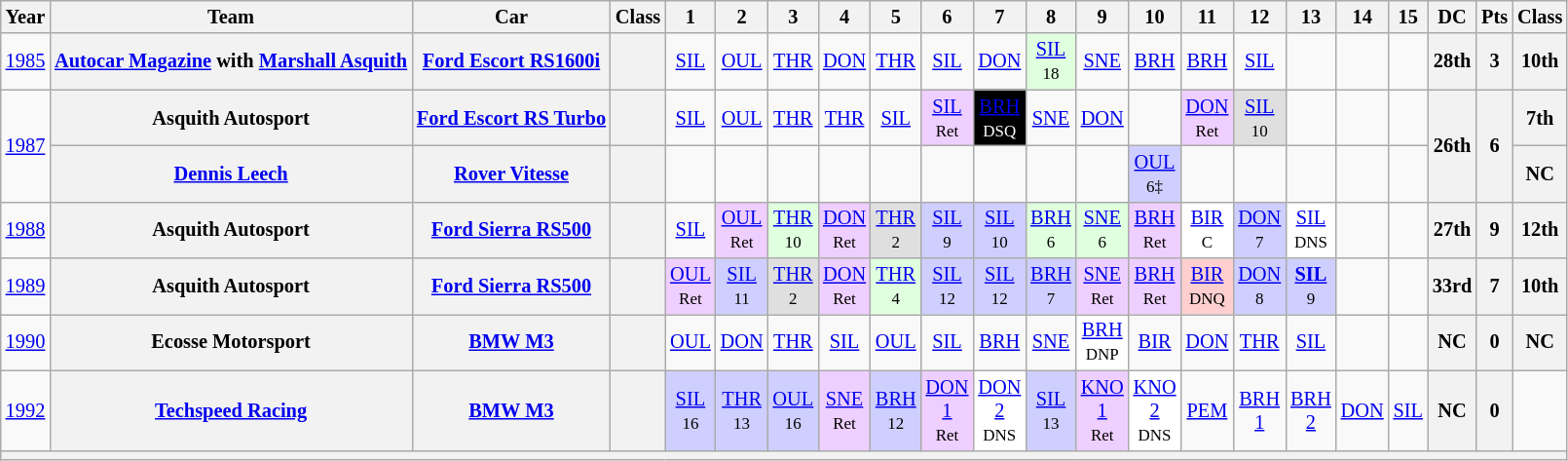<table class="wikitable" style="text-align:center; font-size:85%">
<tr>
<th>Year</th>
<th>Team</th>
<th>Car</th>
<th>Class</th>
<th>1</th>
<th>2</th>
<th>3</th>
<th>4</th>
<th>5</th>
<th>6</th>
<th>7</th>
<th>8</th>
<th>9</th>
<th>10</th>
<th>11</th>
<th>12</th>
<th>13</th>
<th>14</th>
<th>15</th>
<th>DC</th>
<th>Pts</th>
<th>Class</th>
</tr>
<tr>
<td><a href='#'>1985</a></td>
<th><a href='#'>Autocar Magazine</a> with <a href='#'>Marshall Asquith</a></th>
<th><a href='#'>Ford Escort RS1600i</a></th>
<th><span></span></th>
<td><a href='#'>SIL</a></td>
<td><a href='#'>OUL</a></td>
<td><a href='#'>THR</a></td>
<td><a href='#'>DON</a></td>
<td><a href='#'>THR</a></td>
<td><a href='#'>SIL</a></td>
<td><a href='#'>DON</a></td>
<td style="background:#DFFFDF;"><a href='#'>SIL</a><br><small>18</small></td>
<td><a href='#'>SNE</a></td>
<td><a href='#'>BRH</a></td>
<td><a href='#'>BRH</a></td>
<td><a href='#'>SIL</a></td>
<td></td>
<td></td>
<td></td>
<th>28th</th>
<th>3</th>
<th>10th</th>
</tr>
<tr>
<td rowspan=2><a href='#'>1987</a></td>
<th>Asquith Autosport</th>
<th><a href='#'>Ford Escort RS Turbo</a></th>
<th><span></span></th>
<td><a href='#'>SIL</a></td>
<td><a href='#'>OUL</a></td>
<td><a href='#'>THR</a></td>
<td><a href='#'>THR</a></td>
<td><a href='#'>SIL</a></td>
<td style="background:#EFCFFF;"><a href='#'>SIL</a><br><small>Ret</small></td>
<td style="background:#000000; color:white"><a href='#'><span>BRH</span></a><br><small>DSQ</small></td>
<td><a href='#'>SNE</a></td>
<td><a href='#'>DON</a></td>
<td></td>
<td style="background:#EFCFFF;"><a href='#'>DON</a><br><small>Ret</small></td>
<td style="background:#DFDFDF;"><a href='#'>SIL</a><br><small>10</small></td>
<td></td>
<td></td>
<td></td>
<th rowspan=2>26th</th>
<th rowspan=2>6</th>
<th>7th</th>
</tr>
<tr>
<th><a href='#'>Dennis Leech</a></th>
<th><a href='#'>Rover Vitesse</a></th>
<th><span></span></th>
<td></td>
<td></td>
<td></td>
<td></td>
<td></td>
<td></td>
<td></td>
<td></td>
<td></td>
<td style="background:#CFCFFF;"><a href='#'>OUL</a><br><small>6‡</small></td>
<td></td>
<td></td>
<td></td>
<td></td>
<td></td>
<th>NC</th>
</tr>
<tr>
<td><a href='#'>1988</a></td>
<th>Asquith Autosport</th>
<th><a href='#'>Ford Sierra RS500</a></th>
<th><span></span></th>
<td><a href='#'>SIL</a></td>
<td style="background:#EFCFFF;"><a href='#'>OUL</a><br><small>Ret</small></td>
<td style="background:#DFFFDF;"><a href='#'>THR</a><br><small>10</small></td>
<td style="background:#EFCFFF;"><a href='#'>DON</a><br><small>Ret</small></td>
<td style="background:#DFDFDF;"><a href='#'>THR</a><br><small>2</small></td>
<td style="background:#CFCFFF;"><a href='#'>SIL</a><br><small>9</small></td>
<td style="background:#CFCFFF;"><a href='#'>SIL</a><br><small>10</small></td>
<td style="background:#DFFFDF;"><a href='#'>BRH</a><br><small>6</small></td>
<td style="background:#DFFFDF;"><a href='#'>SNE</a><br><small>6</small></td>
<td style="background:#EFCFFF;"><a href='#'>BRH</a><br><small>Ret</small></td>
<td style="background:#FFFFFF;"><a href='#'>BIR</a><br><small>C</small></td>
<td style="background:#CFCFFF;"><a href='#'>DON</a><br><small>7</small></td>
<td style="background:#FFFFFF;"><a href='#'>SIL</a><br><small>DNS</small></td>
<td></td>
<td></td>
<th>27th</th>
<th>9</th>
<th>12th</th>
</tr>
<tr>
<td><a href='#'>1989</a></td>
<th>Asquith Autosport</th>
<th><a href='#'>Ford Sierra RS500</a></th>
<th><span></span></th>
<td style="background:#EFCFFF;"><a href='#'>OUL</a><br><small>Ret</small></td>
<td style="background:#CFCFFF;"><a href='#'>SIL</a><br><small>11</small></td>
<td style="background:#DFDFDF;"><a href='#'>THR</a><br><small>2</small></td>
<td style="background:#EFCFFF;"><a href='#'>DON</a><br><small>Ret</small></td>
<td style="background:#DFFFDF;"><a href='#'>THR</a><br><small>4</small></td>
<td style="background:#CFCFFF;"><a href='#'>SIL</a><br><small>12</small></td>
<td style="background:#CFCFFF;"><a href='#'>SIL</a><br><small>12</small></td>
<td style="background:#CFCFFF;"><a href='#'>BRH</a><br><small>7</small></td>
<td style="background:#EFCFFF;"><a href='#'>SNE</a><br><small>Ret</small></td>
<td style="background:#EFCFFF;"><a href='#'>BRH</a><br><small>Ret</small></td>
<td style="background:#FFCFCF;"><a href='#'>BIR</a><br><small>DNQ</small></td>
<td style="background:#CFCFFF;"><a href='#'>DON</a><br><small>8</small></td>
<td style="background:#CFCFFF;"><strong><a href='#'>SIL</a></strong><br><small>9</small></td>
<td></td>
<td></td>
<th>33rd</th>
<th>7</th>
<th>10th</th>
</tr>
<tr>
<td><a href='#'>1990</a></td>
<th>Ecosse Motorsport</th>
<th><a href='#'>BMW M3</a></th>
<th><span></span></th>
<td><a href='#'>OUL</a></td>
<td><a href='#'>DON</a></td>
<td><a href='#'>THR</a></td>
<td><a href='#'>SIL</a></td>
<td><a href='#'>OUL</a></td>
<td><a href='#'>SIL</a></td>
<td><a href='#'>BRH</a></td>
<td><a href='#'>SNE</a></td>
<td style="background:#FFFFFF;"><a href='#'>BRH</a><br><small>DNP</small></td>
<td><a href='#'>BIR</a></td>
<td><a href='#'>DON</a></td>
<td><a href='#'>THR</a></td>
<td><a href='#'>SIL</a></td>
<td></td>
<td></td>
<th>NC</th>
<th>0</th>
<th>NC</th>
</tr>
<tr>
<td><a href='#'>1992</a></td>
<th><a href='#'>Techspeed Racing</a></th>
<th><a href='#'>BMW M3</a></th>
<th></th>
<td style="background:#CFCFFF;"><a href='#'>SIL</a><br><small>16</small></td>
<td style="background:#CFCFFF;"><a href='#'>THR</a><br><small>13</small></td>
<td style="background:#CFCFFF;"><a href='#'>OUL</a><br><small>16</small></td>
<td style="background:#EFCFFF;"><a href='#'>SNE</a><br><small>Ret</small></td>
<td style="background:#CFCFFF;"><a href='#'>BRH</a><br><small>12</small></td>
<td style="background:#EFCFFF;"><a href='#'>DON<br>1</a><br><small>Ret</small></td>
<td style="background:#FFFFFF;"><a href='#'>DON<br>2</a><br><small>DNS</small></td>
<td style="background:#CFCFFF;"><a href='#'>SIL</a><br><small>13</small></td>
<td style="background:#EFCFFF;"><a href='#'>KNO<br>1</a><br><small>Ret</small></td>
<td style="background:#FFFFFF;"><a href='#'>KNO<br>2</a><br><small>DNS</small></td>
<td><a href='#'>PEM</a></td>
<td><a href='#'>BRH<br>1</a></td>
<td><a href='#'>BRH<br>2</a></td>
<td><a href='#'>DON</a></td>
<td><a href='#'>SIL</a></td>
<th>NC</th>
<th>0</th>
<td></td>
</tr>
<tr>
<th colspan="22"></th>
</tr>
</table>
